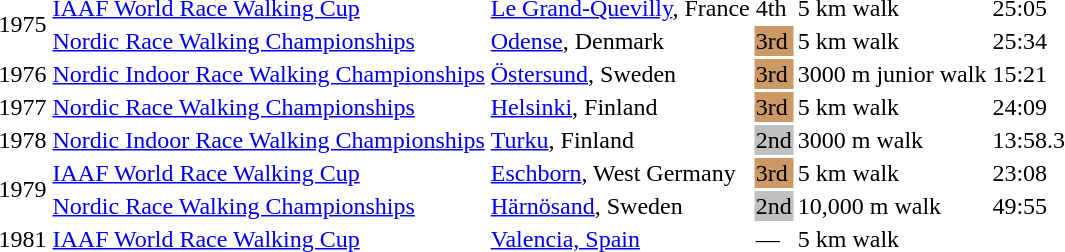<table>
<tr>
<td rowspan=2>1975</td>
<td><a href='#'>IAAF World Race Walking Cup</a></td>
<td><a href='#'>Le Grand-Quevilly</a>, France</td>
<td>4th</td>
<td>5 km walk</td>
<td>25:05</td>
</tr>
<tr>
<td><a href='#'>Nordic Race Walking Championships</a></td>
<td><a href='#'>Odense</a>, Denmark</td>
<td bgcolor=cc9966>3rd</td>
<td>5 km walk</td>
<td>25:34</td>
</tr>
<tr>
<td>1976</td>
<td><a href='#'>Nordic Indoor Race Walking Championships</a></td>
<td><a href='#'>Östersund</a>, Sweden</td>
<td bgcolor=cc9966>3rd</td>
<td>3000 m junior walk</td>
<td>15:21</td>
</tr>
<tr>
<td>1977</td>
<td><a href='#'>Nordic Race Walking Championships</a></td>
<td><a href='#'>Helsinki</a>, Finland</td>
<td bgcolor=cc9966>3rd</td>
<td>5 km walk</td>
<td>24:09</td>
</tr>
<tr>
<td>1978</td>
<td><a href='#'>Nordic Indoor Race Walking Championships</a></td>
<td><a href='#'>Turku</a>, Finland</td>
<td bgcolor=silver>2nd</td>
<td>3000 m walk</td>
<td>13:58.3</td>
</tr>
<tr>
<td rowspan=2>1979</td>
<td><a href='#'>IAAF World Race Walking Cup</a></td>
<td><a href='#'>Eschborn</a>, West Germany</td>
<td bgcolor=cc9966>3rd</td>
<td>5 km walk</td>
<td>23:08</td>
</tr>
<tr>
<td><a href='#'>Nordic Race Walking Championships</a></td>
<td><a href='#'>Härnösand</a>, Sweden</td>
<td bgcolor=silver>2nd</td>
<td>10,000 m walk</td>
<td>49:55</td>
</tr>
<tr>
<td>1981</td>
<td><a href='#'>IAAF World Race Walking Cup</a></td>
<td><a href='#'>Valencia, Spain</a></td>
<td>—</td>
<td>5 km walk</td>
<td></td>
</tr>
</table>
